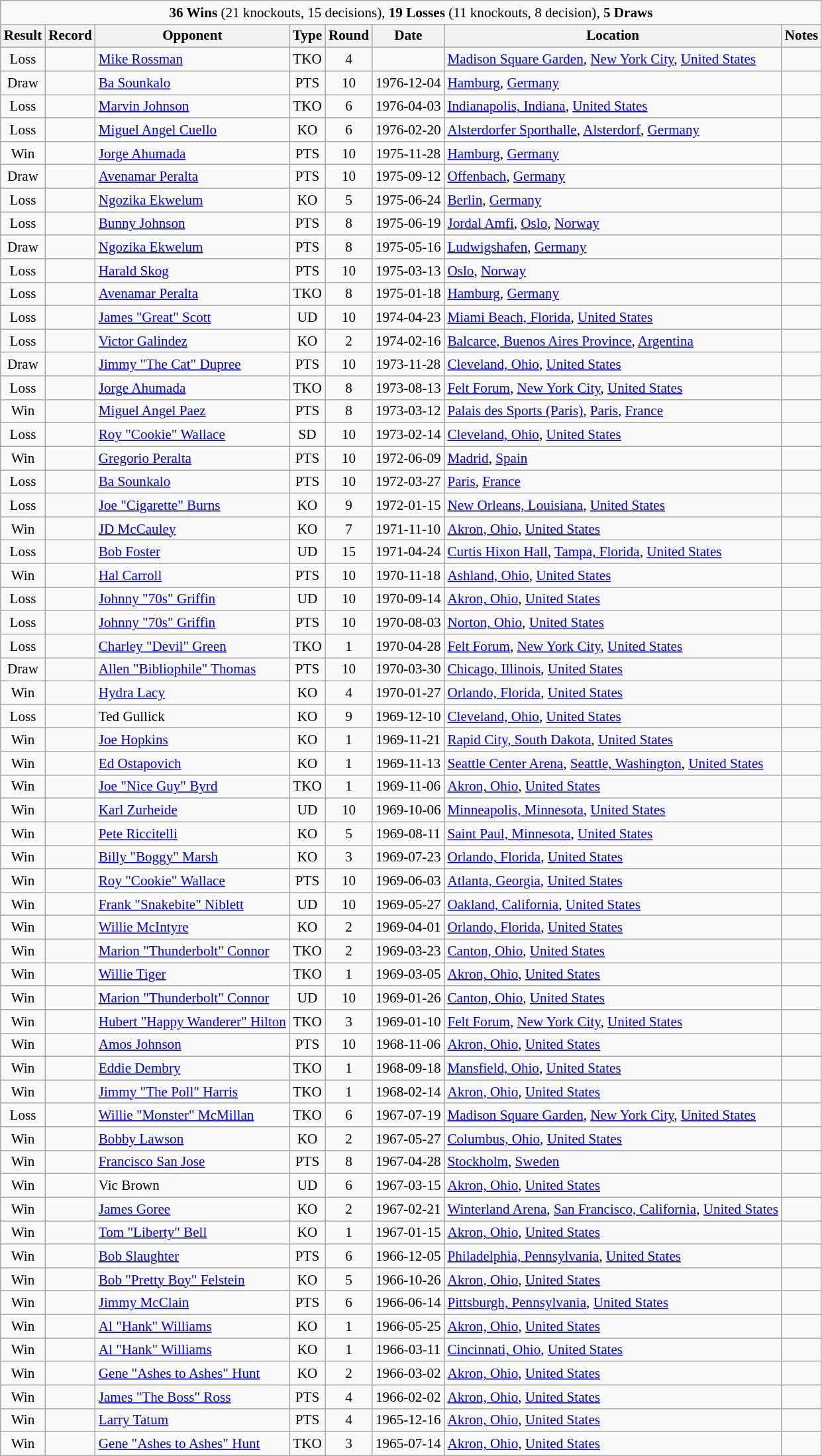<table class="wikitable" style="text-align:center;font-size:88%;">
<tr>
<td colspan=8><strong>36 Wins</strong> (21 knockouts, 15 decisions), <strong>19 Losses</strong> (11 knockouts, 8 decision), <strong>5 Draws</strong></td>
</tr>
<tr>
<th>Result</th>
<th>Record</th>
<th>Opponent</th>
<th>Type</th>
<th>Round</th>
<th>Date</th>
<th>Location</th>
<th>Notes</th>
</tr>
<tr>
<td>Loss</td>
<td></td>
<td align=left> <a href='#'>Mike Rossman</a></td>
<td>TKO</td>
<td>4</td>
<td></td>
<td align=left> <a href='#'>Madison Square Garden</a>, <a href='#'>New York City</a>, <a href='#'>United States</a></td>
<td align=left></td>
</tr>
<tr>
<td>Draw</td>
<td></td>
<td align=left> <a href='#'>Ba Sounkalo</a></td>
<td>PTS</td>
<td>10</td>
<td>1976-12-04</td>
<td align=left> <a href='#'>Hamburg</a>, <a href='#'>Germany</a></td>
<td align=left></td>
</tr>
<tr>
<td>Loss</td>
<td></td>
<td align=left> <a href='#'>Marvin Johnson</a></td>
<td>TKO</td>
<td>6</td>
<td>1976-04-03</td>
<td align=left> <a href='#'>Indianapolis, Indiana</a>, <a href='#'>United States</a></td>
<td align=left></td>
</tr>
<tr>
<td>Loss</td>
<td></td>
<td align=left> <a href='#'>Miguel Angel Cuello</a></td>
<td>KO</td>
<td>6</td>
<td>1976-02-20</td>
<td align=left> <a href='#'>Alsterdorfer Sporthalle</a>, <a href='#'>Alsterdorf</a>, <a href='#'>Germany</a></td>
<td align=left></td>
</tr>
<tr>
<td>Win</td>
<td></td>
<td align=left> <a href='#'>Jorge Ahumada</a></td>
<td>PTS</td>
<td>10</td>
<td>1975-11-28</td>
<td align=left> <a href='#'>Hamburg</a>, <a href='#'>Germany</a></td>
<td align=left></td>
</tr>
<tr>
<td>Draw</td>
<td></td>
<td align=left> <a href='#'>Avenamar Peralta</a></td>
<td>PTS</td>
<td>10</td>
<td>1975-09-12</td>
<td align=left> <a href='#'>Offenbach</a>, <a href='#'>Germany</a></td>
<td align=left></td>
</tr>
<tr>
<td>Loss</td>
<td></td>
<td align=left> <a href='#'>Ngozika Ekwelum</a></td>
<td>KO</td>
<td>5</td>
<td>1975-06-24</td>
<td align=left> <a href='#'>Berlin</a>, <a href='#'>Germany</a></td>
<td align=left></td>
</tr>
<tr>
<td>Loss</td>
<td></td>
<td align=left> <a href='#'>Bunny Johnson</a></td>
<td>PTS</td>
<td>8</td>
<td>1975-06-19</td>
<td align=left> <a href='#'>Jordal Amfi</a>, <a href='#'>Oslo</a>, <a href='#'>Norway</a></td>
<td align=left></td>
</tr>
<tr>
<td>Draw</td>
<td></td>
<td align=left> <a href='#'>Ngozika Ekwelum</a></td>
<td>PTS</td>
<td>8</td>
<td>1975-05-16</td>
<td align=left> <a href='#'>Ludwigshafen</a>, <a href='#'>Germany</a></td>
<td align=left></td>
</tr>
<tr>
<td>Loss</td>
<td></td>
<td align=left> <a href='#'>Harald Skog</a></td>
<td>PTS</td>
<td>10</td>
<td>1975-03-13</td>
<td align=left> <a href='#'>Oslo</a>, <a href='#'>Norway</a></td>
<td align=left></td>
</tr>
<tr>
<td>Loss</td>
<td></td>
<td align=left> <a href='#'>Avenamar Peralta</a></td>
<td>TKO</td>
<td>8</td>
<td>1975-01-18</td>
<td align=left> <a href='#'>Hamburg</a>, <a href='#'>Germany</a></td>
<td align=left></td>
</tr>
<tr>
<td>Loss</td>
<td></td>
<td align=left> <a href='#'>James "Great" Scott</a></td>
<td>UD</td>
<td>10</td>
<td>1974-04-23</td>
<td align=left> <a href='#'>Miami Beach, Florida</a>, <a href='#'>United States</a></td>
<td align=left></td>
</tr>
<tr>
<td>Loss</td>
<td></td>
<td align=left> <a href='#'>Victor Galindez</a></td>
<td>KO</td>
<td>2</td>
<td>1974-02-16</td>
<td align=left> <a href='#'>Balcarce, Buenos Aires Province</a>, <a href='#'>Argentina</a></td>
<td align=left></td>
</tr>
<tr>
<td>Draw</td>
<td></td>
<td align=left> <a href='#'>Jimmy "The Cat" Dupree</a></td>
<td>PTS</td>
<td>10</td>
<td>1973-11-28</td>
<td align=left> <a href='#'>Cleveland, Ohio</a>, <a href='#'>United States</a></td>
<td align=left></td>
</tr>
<tr>
<td>Loss</td>
<td></td>
<td align=left> <a href='#'>Jorge Ahumada</a></td>
<td>TKO</td>
<td>8</td>
<td>1973-08-13</td>
<td align=left> <a href='#'>Felt Forum</a>, <a href='#'>New York City</a>, <a href='#'>United States</a></td>
<td align=left></td>
</tr>
<tr>
<td>Win</td>
<td></td>
<td align=left> <a href='#'>Miguel Angel Paez</a></td>
<td>PTS</td>
<td>8</td>
<td>1973-03-12</td>
<td align=left> <a href='#'>Palais des Sports (Paris)</a>, <a href='#'>Paris</a>, <a href='#'>France</a></td>
<td align=left></td>
</tr>
<tr>
<td>Loss</td>
<td></td>
<td align=left> <a href='#'>Roy "Cookie" Wallace</a></td>
<td>SD</td>
<td>10</td>
<td>1973-02-14</td>
<td align=left> <a href='#'>Cleveland, Ohio</a>, <a href='#'>United States</a></td>
<td align=left></td>
</tr>
<tr>
<td>Win</td>
<td></td>
<td align=left> <a href='#'>Gregorio Peralta</a></td>
<td>PTS</td>
<td>10</td>
<td>1972-06-09</td>
<td align=left> <a href='#'>Madrid</a>, <a href='#'>Spain</a></td>
<td align=left></td>
</tr>
<tr>
<td>Loss</td>
<td></td>
<td align=left> <a href='#'>Ba Sounkalo</a></td>
<td>PTS</td>
<td>10</td>
<td>1972-03-27</td>
<td align=left> <a href='#'>Paris</a>, <a href='#'>France</a></td>
<td align=left></td>
</tr>
<tr>
<td>Loss</td>
<td></td>
<td align=left> <a href='#'>Joe "Cigarette" Burns</a></td>
<td>KO</td>
<td>9</td>
<td>1972-01-15</td>
<td align=left> <a href='#'>New Orleans, Louisiana</a>, <a href='#'>United States</a></td>
<td align=left></td>
</tr>
<tr>
<td>Win</td>
<td></td>
<td align=left> <a href='#'>JD McCauley</a></td>
<td>KO</td>
<td>7</td>
<td>1971-11-10</td>
<td align=left> <a href='#'>Akron, Ohio</a>, <a href='#'>United States</a></td>
<td align=left></td>
</tr>
<tr>
<td>Loss</td>
<td></td>
<td align=left> <a href='#'>Bob Foster</a></td>
<td>UD</td>
<td>15</td>
<td>1971-04-24</td>
<td align=left> <a href='#'>Curtis Hixon Hall</a>, <a href='#'>Tampa, Florida</a>, <a href='#'>United States</a></td>
<td align=left></td>
</tr>
<tr>
<td>Win</td>
<td></td>
<td align=left> <a href='#'>Hal Carroll</a></td>
<td>PTS</td>
<td>10</td>
<td>1970-11-18</td>
<td align=left> <a href='#'>Ashland, Ohio</a>, <a href='#'>United States</a></td>
<td align=left></td>
</tr>
<tr>
<td>Loss</td>
<td></td>
<td align=left> <a href='#'>Johnny "70s" Griffin</a></td>
<td>UD</td>
<td>10</td>
<td>1970-09-14</td>
<td align=left> <a href='#'>Akron, Ohio</a>, <a href='#'>United States</a></td>
<td align=left></td>
</tr>
<tr>
<td>Loss</td>
<td></td>
<td align=left> <a href='#'>Johnny "70s" Griffin</a></td>
<td>PTS</td>
<td>10</td>
<td>1970-08-03</td>
<td align=left> <a href='#'>Norton, Ohio</a>, <a href='#'>United States</a></td>
<td align=left></td>
</tr>
<tr>
<td>Loss</td>
<td></td>
<td align=left> <a href='#'>Charley "Devil" Green</a></td>
<td>TKO</td>
<td>1</td>
<td>1970-04-28</td>
<td align=left> <a href='#'>Felt Forum</a>, <a href='#'>New York City</a>, <a href='#'>United States</a></td>
<td align=left></td>
</tr>
<tr>
<td>Draw</td>
<td></td>
<td align=left> <a href='#'>Allen "Bibliophile" Thomas</a></td>
<td>PTS</td>
<td>10</td>
<td>1970-03-30</td>
<td align=left> <a href='#'>Chicago, Illinois</a>, <a href='#'>United States</a></td>
<td align=left></td>
</tr>
<tr>
<td>Win</td>
<td></td>
<td align=left> <a href='#'>Hydra Lacy</a></td>
<td>KO</td>
<td>4</td>
<td>1970-01-27</td>
<td align=left> <a href='#'>Orlando, Florida</a>, <a href='#'>United States</a></td>
<td align=left></td>
</tr>
<tr>
<td>Loss</td>
<td></td>
<td align=left> Ted Gullick</td>
<td>KO</td>
<td>9</td>
<td>1969-12-10</td>
<td align=left> <a href='#'>Cleveland, Ohio</a>, <a href='#'>United States</a></td>
<td align=left></td>
</tr>
<tr>
<td>Win</td>
<td></td>
<td align=left> <a href='#'>Joe Hopkins</a></td>
<td>KO</td>
<td>1</td>
<td>1969-11-21</td>
<td align=left> <a href='#'>Rapid City, South Dakota</a>, <a href='#'>United States</a></td>
<td align=left></td>
</tr>
<tr>
<td>Win</td>
<td></td>
<td align=left> <a href='#'>Ed Ostapovich</a></td>
<td>KO</td>
<td>1</td>
<td>1969-11-13</td>
<td align=left> <a href='#'>Seattle Center Arena</a>, <a href='#'>Seattle, Washington</a>, <a href='#'>United States</a></td>
<td align=left></td>
</tr>
<tr>
<td>Win</td>
<td></td>
<td align=left> <a href='#'>Joe "Nice Guy" Byrd</a></td>
<td>TKO</td>
<td>1</td>
<td>1969-11-06</td>
<td align=left> <a href='#'>Akron, Ohio</a>, <a href='#'>United States</a></td>
<td align=left></td>
</tr>
<tr>
<td>Win</td>
<td></td>
<td align=left> <a href='#'>Karl Zurheide</a></td>
<td>UD</td>
<td>10</td>
<td>1969-10-06</td>
<td align=left> <a href='#'>Minneapolis, Minnesota</a>, <a href='#'>United States</a></td>
<td align=left></td>
</tr>
<tr>
<td>Win</td>
<td></td>
<td align=left> <a href='#'>Pete Riccitelli</a></td>
<td>KO</td>
<td>5</td>
<td>1969-08-11</td>
<td align=left> <a href='#'>Saint Paul, Minnesota</a>, <a href='#'>United States</a></td>
<td align=left></td>
</tr>
<tr>
<td>Win</td>
<td></td>
<td align=left> <a href='#'>Billy "Boggy" Marsh</a></td>
<td>KO</td>
<td>3</td>
<td>1969-07-23</td>
<td align=left> <a href='#'>Orlando, Florida</a>, <a href='#'>United States</a></td>
<td align=left></td>
</tr>
<tr>
<td>Win</td>
<td></td>
<td align=left> <a href='#'>Roy "Cookie" Wallace</a></td>
<td>PTS</td>
<td>10</td>
<td>1969-06-03</td>
<td align=left> <a href='#'>Atlanta, Georgia</a>, <a href='#'>United States</a></td>
<td align=left></td>
</tr>
<tr>
<td>Win</td>
<td></td>
<td align=left> <a href='#'>Frank "Snakebite" Niblett</a></td>
<td>UD</td>
<td>10</td>
<td>1969-05-27</td>
<td align=left> <a href='#'>Oakland, California</a>, <a href='#'>United States</a></td>
<td align=left></td>
</tr>
<tr>
<td>Win</td>
<td></td>
<td align=left> <a href='#'>Willie McIntyre</a></td>
<td>KO</td>
<td>2</td>
<td>1969-04-01</td>
<td align=left> <a href='#'>Orlando, Florida</a>, <a href='#'>United States</a></td>
<td align=left></td>
</tr>
<tr>
<td>Win</td>
<td></td>
<td align=left> <a href='#'>Marion "Thunderbolt" Connor</a></td>
<td>TKO</td>
<td>2</td>
<td>1969-03-23</td>
<td align=left> <a href='#'>Canton, Ohio</a>, <a href='#'>United States</a></td>
<td align=left></td>
</tr>
<tr>
<td>Win</td>
<td></td>
<td align=left> <a href='#'>Willie Tiger</a></td>
<td>TKO</td>
<td>1</td>
<td>1969-03-05</td>
<td align=left> <a href='#'>Akron, Ohio</a>, <a href='#'>United States</a></td>
<td align=left></td>
</tr>
<tr>
<td>Win</td>
<td></td>
<td align=left> <a href='#'>Marion "Thunderbolt" Connor</a></td>
<td>UD</td>
<td>10</td>
<td>1969-01-26</td>
<td align=left> <a href='#'>Canton, Ohio</a>, <a href='#'>United States</a></td>
<td align=left></td>
</tr>
<tr>
<td>Win</td>
<td></td>
<td align=left> <a href='#'>Hubert "Happy Wanderer" Hilton</a></td>
<td>TKO</td>
<td>3</td>
<td>1969-01-10</td>
<td align=left> <a href='#'>Felt Forum</a>, <a href='#'>New York City</a>, <a href='#'>United States</a></td>
<td align=left></td>
</tr>
<tr>
<td>Win</td>
<td></td>
<td align=left> <a href='#'>Amos Johnson</a></td>
<td>PTS</td>
<td>10</td>
<td>1968-11-06</td>
<td align=left> <a href='#'>Akron, Ohio</a>, <a href='#'>United States</a></td>
<td align=left></td>
</tr>
<tr>
<td>Win</td>
<td></td>
<td align=left> <a href='#'>Eddie Dembry</a></td>
<td>TKO</td>
<td>1</td>
<td>1968-09-18</td>
<td align=left> <a href='#'>Mansfield, Ohio</a>, <a href='#'>United States</a></td>
<td align=left></td>
</tr>
<tr>
<td>Win</td>
<td></td>
<td align=left><a href='#'>Jimmy "The Poll" Harris</a></td>
<td>TKO</td>
<td>1</td>
<td>1968-02-14</td>
<td align=left> <a href='#'>Akron, Ohio</a>, <a href='#'>United States</a></td>
<td align=left></td>
</tr>
<tr>
<td>Loss</td>
<td></td>
<td align=left> <a href='#'>Willie "Monster" McMillan</a></td>
<td>TKO</td>
<td>6</td>
<td>1967-07-19</td>
<td align=left> <a href='#'>Madison Square Garden</a>, <a href='#'>New York City</a>, <a href='#'>United States</a></td>
<td align=left></td>
</tr>
<tr>
<td>Win</td>
<td></td>
<td align=left> <a href='#'>Bobby Lawson</a></td>
<td>KO</td>
<td>2</td>
<td>1967-05-27</td>
<td align=left> <a href='#'>Columbus, Ohio</a>, <a href='#'>United States</a></td>
<td align=left></td>
</tr>
<tr>
<td>Win</td>
<td></td>
<td align=left> <a href='#'>Francisco San Jose</a></td>
<td>PTS</td>
<td>8</td>
<td>1967-04-28</td>
<td align=left> <a href='#'>Stockholm</a>, <a href='#'>Sweden</a></td>
<td align=left></td>
</tr>
<tr>
<td>Win</td>
<td></td>
<td align=left> Vic Brown</td>
<td>UD</td>
<td>6</td>
<td>1967-03-15</td>
<td align=left> <a href='#'>Akron, Ohio</a>, <a href='#'>United States</a></td>
<td align=left></td>
</tr>
<tr>
<td>Win</td>
<td></td>
<td align=left> <a href='#'>James Goree</a></td>
<td>KO</td>
<td>2</td>
<td>1967-02-21</td>
<td align=left> <a href='#'>Winterland Arena</a>, <a href='#'>San Francisco, California</a>, <a href='#'>United States</a></td>
<td align=left></td>
</tr>
<tr>
<td>Win</td>
<td></td>
<td align=left> <a href='#'>Tom "Liberty" Bell</a></td>
<td>KO</td>
<td>1</td>
<td>1967-01-15</td>
<td align=left> <a href='#'>Akron, Ohio</a>, <a href='#'>United States</a></td>
<td align=left></td>
</tr>
<tr>
<td>Win</td>
<td></td>
<td align=left> <a href='#'>Bob Slaughter</a></td>
<td>PTS</td>
<td>6</td>
<td>1966-12-05</td>
<td align=left> <a href='#'>Philadelphia, Pennsylvania</a>, <a href='#'>United States</a></td>
<td align=left></td>
</tr>
<tr>
<td>Win</td>
<td></td>
<td align=left> <a href='#'>Bob "Pretty Boy" Felstein</a></td>
<td>KO</td>
<td>5</td>
<td>1966-10-26</td>
<td align=left> <a href='#'>Akron, Ohio</a>, <a href='#'>United States</a></td>
<td align=left></td>
</tr>
<tr>
<td>Win</td>
<td></td>
<td align=left> <a href='#'>Jimmy McClain</a></td>
<td>PTS</td>
<td>6</td>
<td>1966-06-14</td>
<td align=left> <a href='#'>Pittsburgh, Pennsylvania</a>, <a href='#'>United States</a></td>
<td align=left></td>
</tr>
<tr>
<td>Win</td>
<td></td>
<td align=left> <a href='#'>Al "Hank" Williams</a></td>
<td>KO</td>
<td>1</td>
<td>1966-05-25</td>
<td align=left> <a href='#'>Akron, Ohio</a>, <a href='#'>United States</a></td>
<td align=left></td>
</tr>
<tr>
<td>Win</td>
<td></td>
<td align=left> <a href='#'>Al "Hank" Williams</a></td>
<td>KO</td>
<td>1</td>
<td>1966-03-11</td>
<td align=left> <a href='#'>Cincinnati, Ohio</a>, <a href='#'>United States</a></td>
<td align=left></td>
</tr>
<tr>
<td>Win</td>
<td></td>
<td align=left> <a href='#'>Gene "Ashes to Ashes" Hunt</a></td>
<td>KO</td>
<td>2</td>
<td>1966-03-02</td>
<td align=left> <a href='#'>Akron, Ohio</a>, <a href='#'>United States</a></td>
<td align=left></td>
</tr>
<tr>
<td>Win</td>
<td></td>
<td align=left><a href='#'>James "The Boss" Ross</a></td>
<td>PTS</td>
<td>4</td>
<td>1966-02-02</td>
<td align=left> <a href='#'>Akron, Ohio</a>, <a href='#'>United States</a></td>
<td align=left></td>
</tr>
<tr>
<td>Win</td>
<td></td>
<td align=left> <a href='#'>Larry Tatum</a></td>
<td>PTS</td>
<td>4</td>
<td>1965-12-16</td>
<td align=left> <a href='#'>Akron, Ohio</a>, <a href='#'>United States</a></td>
<td align=left></td>
</tr>
<tr>
<td>Win</td>
<td></td>
<td align=left> <a href='#'>Gene "Ashes to Ashes" Hunt</a></td>
<td>TKO</td>
<td>3</td>
<td>1965-07-14</td>
<td align=left> <a href='#'>Akron, Ohio</a>, <a href='#'>United States</a></td>
<td align=left></td>
</tr>
</table>
